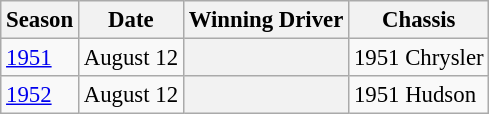<table class="wikitable sortable plainrowheaders" style="font-size: 95%;">
<tr>
<th scope="col">Season</th>
<th scope="col">Date</th>
<th scope="col">Winning Driver</th>
<th scope="col">Chassis</th>
</tr>
<tr>
<td><a href='#'>1951</a></td>
<td>August 12</td>
<th scope="row"></th>
<td>1951 Chrysler</td>
</tr>
<tr>
<td><a href='#'>1952</a></td>
<td>August 12</td>
<th scope="row"></th>
<td>1951 Hudson</td>
</tr>
</table>
